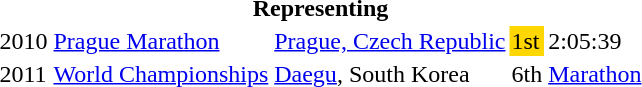<table>
<tr>
<th colspan="5">Representing </th>
</tr>
<tr>
<td>2010</td>
<td><a href='#'>Prague Marathon</a></td>
<td><a href='#'>Prague, Czech Republic</a></td>
<td bgcolor=gold>1st</td>
<td>2:05:39</td>
</tr>
<tr>
<td>2011</td>
<td><a href='#'>World Championships</a></td>
<td><a href='#'>Daegu</a>, South Korea</td>
<td>6th</td>
<td><a href='#'>Marathon</a></td>
</tr>
</table>
